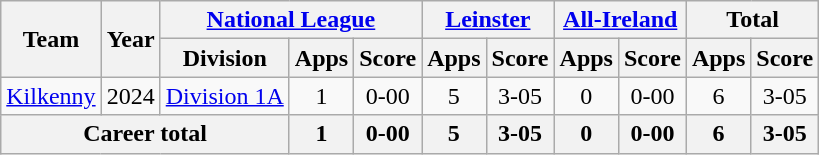<table class="wikitable" style="text-align:center">
<tr>
<th rowspan="2">Team</th>
<th rowspan="2">Year</th>
<th colspan="3"><a href='#'>National League</a></th>
<th colspan="2"><a href='#'>Leinster</a></th>
<th colspan="2"><a href='#'>All-Ireland</a></th>
<th colspan="2">Total</th>
</tr>
<tr>
<th>Division</th>
<th>Apps</th>
<th>Score</th>
<th>Apps</th>
<th>Score</th>
<th>Apps</th>
<th>Score</th>
<th>Apps</th>
<th>Score</th>
</tr>
<tr>
<td rowspan="1"><a href='#'>Kilkenny</a></td>
<td>2024</td>
<td rowspan="1"><a href='#'>Division 1A</a></td>
<td>1</td>
<td>0-00</td>
<td>5</td>
<td>3-05</td>
<td>0</td>
<td>0-00</td>
<td>6</td>
<td>3-05</td>
</tr>
<tr>
<th colspan="3">Career total</th>
<th>1</th>
<th>0-00</th>
<th>5</th>
<th>3-05</th>
<th>0</th>
<th>0-00</th>
<th>6</th>
<th>3-05</th>
</tr>
</table>
